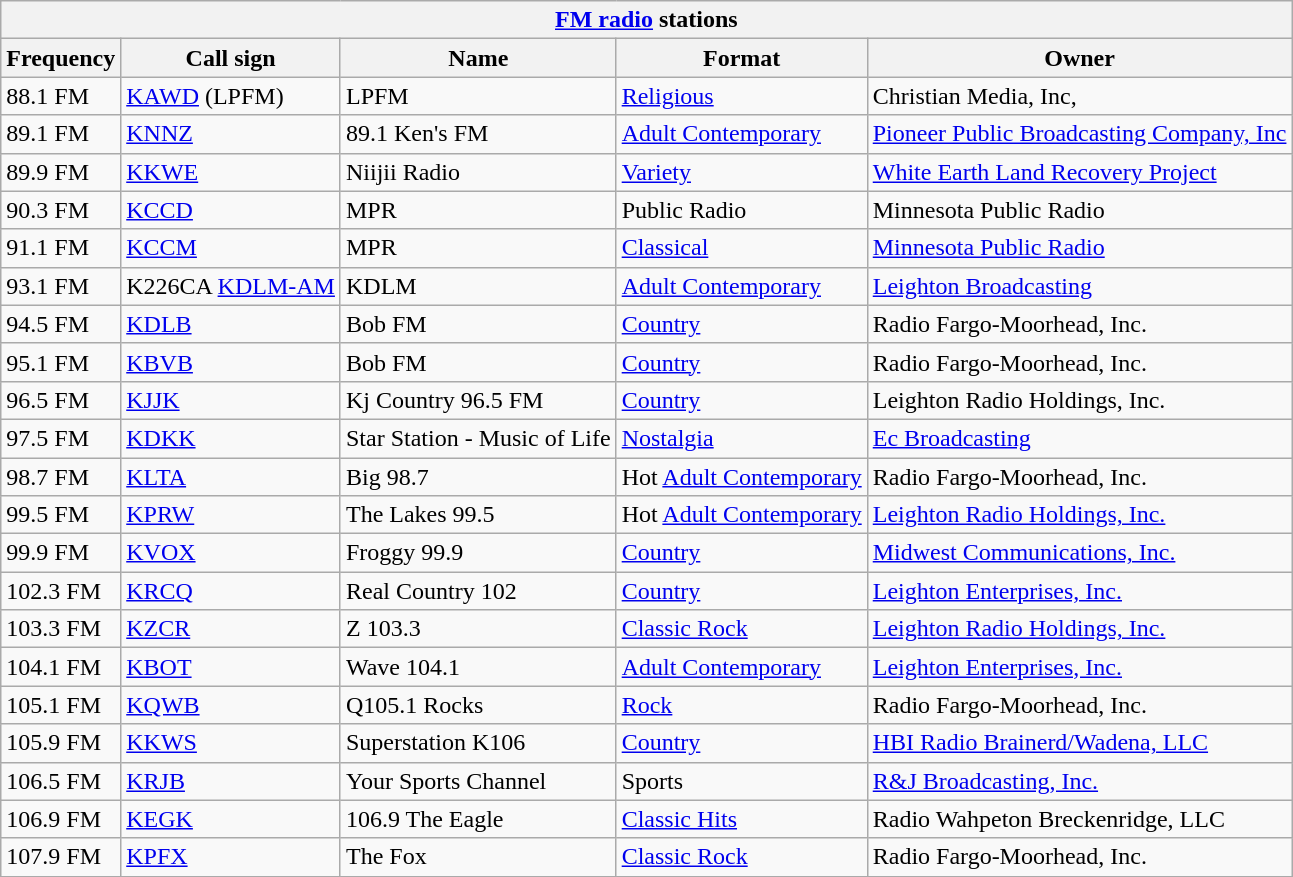<table class="wikitable">
<tr>
<th style="text-align:center;" colspan="5"><strong><a href='#'>FM radio</a> stations</strong></th>
</tr>
<tr>
<th>Frequency</th>
<th>Call sign</th>
<th>Name</th>
<th>Format</th>
<th>Owner</th>
</tr>
<tr>
<td>88.1 FM</td>
<td><a href='#'>KAWD</a> (LPFM)</td>
<td>LPFM</td>
<td><a href='#'>Religious</a></td>
<td>Christian Media, Inc,</td>
</tr>
<tr>
<td>89.1 FM</td>
<td><a href='#'>KNNZ</a></td>
<td>89.1 Ken's FM</td>
<td><a href='#'>Adult Contemporary</a></td>
<td><a href='#'>Pioneer Public Broadcasting Company, Inc</a></td>
</tr>
<tr>
<td>89.9 FM</td>
<td><a href='#'>KKWE</a></td>
<td>Niijii Radio</td>
<td><a href='#'>Variety</a></td>
<td><a href='#'>White Earth Land Recovery Project</a></td>
</tr>
<tr>
<td>90.3 FM</td>
<td><a href='#'>KCCD</a></td>
<td>MPR</td>
<td>Public Radio</td>
<td>Minnesota Public Radio</td>
</tr>
<tr>
<td>91.1 FM</td>
<td><a href='#'>KCCM</a></td>
<td>MPR</td>
<td><a href='#'>Classical</a></td>
<td><a href='#'>Minnesota Public Radio</a></td>
</tr>
<tr>
<td>93.1 FM</td>
<td>K226CA <a href='#'>KDLM-AM</a></td>
<td>KDLM</td>
<td><a href='#'>Adult Contemporary</a></td>
<td><a href='#'>Leighton Broadcasting</a></td>
</tr>
<tr>
<td>94.5 FM</td>
<td><a href='#'>KDLB</a></td>
<td>Bob FM</td>
<td><a href='#'>Country</a></td>
<td>Radio Fargo-Moorhead, Inc.</td>
</tr>
<tr>
<td>95.1 FM</td>
<td><a href='#'>KBVB</a></td>
<td>Bob FM</td>
<td><a href='#'>Country</a></td>
<td>Radio Fargo-Moorhead, Inc.</td>
</tr>
<tr>
<td>96.5 FM</td>
<td><a href='#'>KJJK</a></td>
<td>Kj Country 96.5 FM</td>
<td><a href='#'>Country</a></td>
<td>Leighton Radio Holdings, Inc.</td>
</tr>
<tr>
<td>97.5 FM</td>
<td><a href='#'>KDKK</a></td>
<td>Star Station - Music of Life</td>
<td><a href='#'>Nostalgia</a></td>
<td><a href='#'>Ec Broadcasting</a></td>
</tr>
<tr>
<td>98.7 FM</td>
<td><a href='#'>KLTA</a></td>
<td>Big 98.7</td>
<td>Hot <a href='#'>Adult Contemporary</a></td>
<td>Radio Fargo-Moorhead, Inc.</td>
</tr>
<tr>
<td>99.5 FM</td>
<td><a href='#'>KPRW</a></td>
<td>The Lakes 99.5</td>
<td>Hot <a href='#'>Adult Contemporary</a></td>
<td><a href='#'>Leighton Radio Holdings, Inc.</a></td>
</tr>
<tr>
<td>99.9 FM</td>
<td><a href='#'>KVOX</a></td>
<td>Froggy 99.9</td>
<td><a href='#'>Country</a></td>
<td><a href='#'>Midwest Communications, Inc.</a></td>
</tr>
<tr>
<td>102.3 FM</td>
<td><a href='#'>KRCQ</a></td>
<td>Real Country 102</td>
<td><a href='#'>Country</a></td>
<td><a href='#'>Leighton Enterprises, Inc.</a></td>
</tr>
<tr>
<td>103.3 FM</td>
<td><a href='#'>KZCR</a></td>
<td>Z 103.3</td>
<td><a href='#'>Classic Rock</a></td>
<td><a href='#'>Leighton Radio Holdings, Inc.</a></td>
</tr>
<tr>
<td>104.1 FM</td>
<td><a href='#'>KBOT</a></td>
<td>Wave 104.1</td>
<td><a href='#'>Adult Contemporary</a></td>
<td><a href='#'>Leighton Enterprises, Inc.</a></td>
</tr>
<tr>
<td>105.1 FM</td>
<td><a href='#'>KQWB</a></td>
<td>Q105.1 Rocks</td>
<td><a href='#'>Rock</a></td>
<td>Radio Fargo-Moorhead, Inc.</td>
</tr>
<tr>
<td>105.9 FM</td>
<td><a href='#'>KKWS</a></td>
<td>Superstation K106</td>
<td><a href='#'>Country</a></td>
<td><a href='#'>HBI Radio Brainerd/Wadena, LLC</a></td>
</tr>
<tr>
<td>106.5 FM</td>
<td><a href='#'>KRJB</a></td>
<td>Your Sports Channel</td>
<td>Sports</td>
<td><a href='#'>R&J Broadcasting, Inc.</a></td>
</tr>
<tr>
<td>106.9 FM</td>
<td><a href='#'>KEGK</a></td>
<td>106.9 The Eagle</td>
<td><a href='#'>Classic Hits</a></td>
<td>Radio Wahpeton Breckenridge, LLC</td>
</tr>
<tr>
<td>107.9 FM</td>
<td><a href='#'>KPFX</a></td>
<td>The Fox</td>
<td><a href='#'>Classic Rock</a></td>
<td>Radio Fargo-Moorhead, Inc.</td>
</tr>
<tr>
</tr>
</table>
